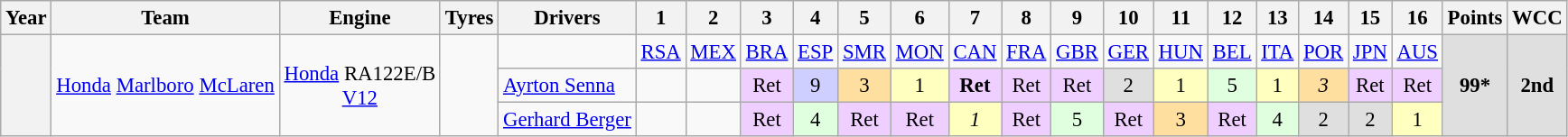<table class="wikitable" style="text-align:center; font-size:95%">
<tr>
<th>Year</th>
<th>Team</th>
<th>Engine</th>
<th>Tyres</th>
<th>Drivers</th>
<th>1</th>
<th>2</th>
<th>3</th>
<th>4</th>
<th>5</th>
<th>6</th>
<th>7</th>
<th>8</th>
<th>9</th>
<th>10</th>
<th>11</th>
<th>12</th>
<th>13</th>
<th>14</th>
<th>15</th>
<th>16</th>
<th>Points</th>
<th>WCC</th>
</tr>
<tr>
<th rowspan="3"></th>
<td rowspan="3"><a href='#'>Honda</a> <a href='#'>Marlboro</a> <a href='#'>McLaren</a></td>
<td rowspan="3"><a href='#'>Honda</a> RA122E/B<br><a href='#'>V12</a></td>
<td rowspan="3"></td>
<td></td>
<td><a href='#'>RSA</a></td>
<td><a href='#'>MEX</a></td>
<td><a href='#'>BRA</a></td>
<td><a href='#'>ESP</a></td>
<td><a href='#'>SMR</a></td>
<td><a href='#'>MON</a></td>
<td><a href='#'>CAN</a></td>
<td><a href='#'>FRA</a></td>
<td><a href='#'>GBR</a></td>
<td><a href='#'>GER</a></td>
<td><a href='#'>HUN</a></td>
<td><a href='#'>BEL</a></td>
<td><a href='#'>ITA</a></td>
<td><a href='#'>POR</a></td>
<td><a href='#'>JPN</a></td>
<td><a href='#'>AUS</a></td>
<td rowspan="3" style="background:#dfdfdf;"><strong>99*</strong></td>
<td rowspan="3" style="background:#dfdfdf;"><strong>2nd</strong></td>
</tr>
<tr>
<td align="left"><a href='#'>Ayrton Senna</a></td>
<td></td>
<td></td>
<td style="background:#efcfff;">Ret</td>
<td style="background:#cfcfff;">9</td>
<td style="background:#ffdf9f;">3</td>
<td style="background:#ffffbf;">1</td>
<td style="background:#efcfff;"><strong>Ret</strong></td>
<td style="background:#efcfff;">Ret</td>
<td style="background:#efcfff;">Ret</td>
<td style="background:#dfdfdf;">2</td>
<td style="background:#ffffbf;">1</td>
<td style="background:#dfffdf;">5</td>
<td style="background:#ffffbf;">1</td>
<td style="background:#ffdf9f;"><em>3</em></td>
<td style="background:#efcfff;">Ret</td>
<td style="background:#efcfff;">Ret</td>
</tr>
<tr>
<td align="left"><a href='#'>Gerhard Berger</a></td>
<td></td>
<td></td>
<td style="background:#efcfff;">Ret</td>
<td style="background:#dfffdf;">4</td>
<td style="background:#efcfff;">Ret</td>
<td style="background:#efcfff;">Ret</td>
<td style="background:#ffffbf;"><em>1</em></td>
<td style="background:#efcfff;">Ret</td>
<td style="background:#dfffdf;">5</td>
<td style="background:#efcfff;">Ret</td>
<td style="background:#ffdf9f;">3</td>
<td style="background:#efcfff;">Ret</td>
<td style="background:#dfffdf;">4</td>
<td style="background:#dfdfdf;">2</td>
<td style="background:#dfdfdf;">2</td>
<td style="background:#ffffbf;">1</td>
</tr>
</table>
